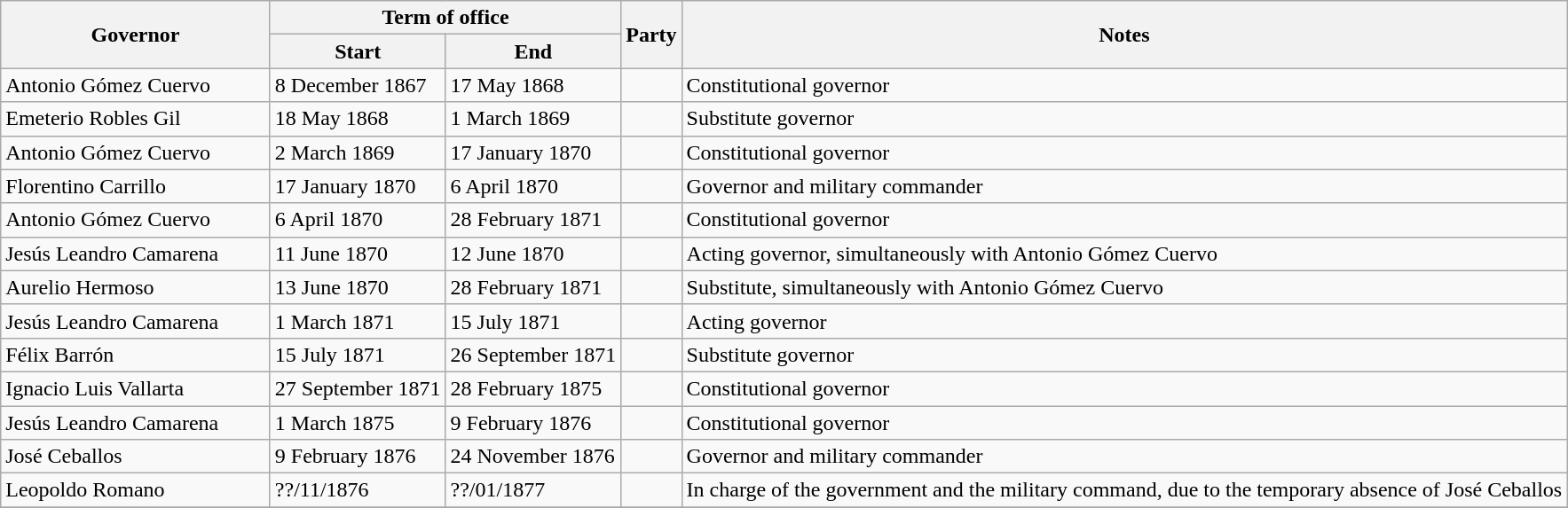<table class="wikitable" style="align=center|font-size=60%|text-align=right">
<tr>
<th width= 195 rowspan="2">Governor</th>
<th colspan="2">Term of office</th>
<th rowspan="2">Party</th>
<th rowspan="2">Notes</th>
</tr>
<tr>
<th>Start</th>
<th>End</th>
</tr>
<tr>
<td>Antonio Gómez Cuervo</td>
<td>8 December 1867</td>
<td>17 May 1868</td>
<td></td>
<td>Constitutional governor</td>
</tr>
<tr>
<td>Emeterio Robles Gil</td>
<td>18 May 1868</td>
<td>1 March 1869</td>
<td></td>
<td>Substitute governor</td>
</tr>
<tr>
<td>Antonio Gómez Cuervo</td>
<td>2 March 1869</td>
<td>17 January 1870</td>
<td></td>
<td>Constitutional governor</td>
</tr>
<tr>
<td>Florentino Carrillo</td>
<td>17 January 1870</td>
<td>6 April 1870</td>
<td></td>
<td>Governor and military commander</td>
</tr>
<tr>
<td>Antonio Gómez Cuervo</td>
<td>6 April 1870</td>
<td>28 February 1871</td>
<td></td>
<td>Constitutional governor</td>
</tr>
<tr>
<td>Jesús Leandro Camarena</td>
<td>11 June 1870</td>
<td>12 June 1870</td>
<td></td>
<td>Acting governor, simultaneously with Antonio Gómez Cuervo</td>
</tr>
<tr>
<td>Aurelio Hermoso</td>
<td>13 June 1870</td>
<td>28 February 1871</td>
<td></td>
<td>Substitute, simultaneously with Antonio Gómez Cuervo</td>
</tr>
<tr>
<td>Jesús Leandro Camarena</td>
<td>1 March 1871</td>
<td>15 July 1871</td>
<td></td>
<td>Acting governor</td>
</tr>
<tr>
<td>Félix Barrón</td>
<td>15 July 1871</td>
<td>26 September 1871</td>
<td></td>
<td>Substitute governor</td>
</tr>
<tr>
<td>Ignacio Luis Vallarta</td>
<td>27 September 1871</td>
<td>28 February 1875</td>
<td></td>
<td>Constitutional governor</td>
</tr>
<tr>
<td>Jesús Leandro Camarena</td>
<td>1 March 1875</td>
<td>9 February 1876</td>
<td></td>
<td>Constitutional governor</td>
</tr>
<tr>
<td>José Ceballos</td>
<td>9 February 1876</td>
<td>24 November 1876</td>
<td></td>
<td>Governor and military commander</td>
</tr>
<tr>
<td>Leopoldo Romano</td>
<td>??/11/1876</td>
<td>??/01/1877</td>
<td></td>
<td>In charge of the government and the military command, due to the temporary absence of José Ceballos</td>
</tr>
<tr>
</tr>
</table>
